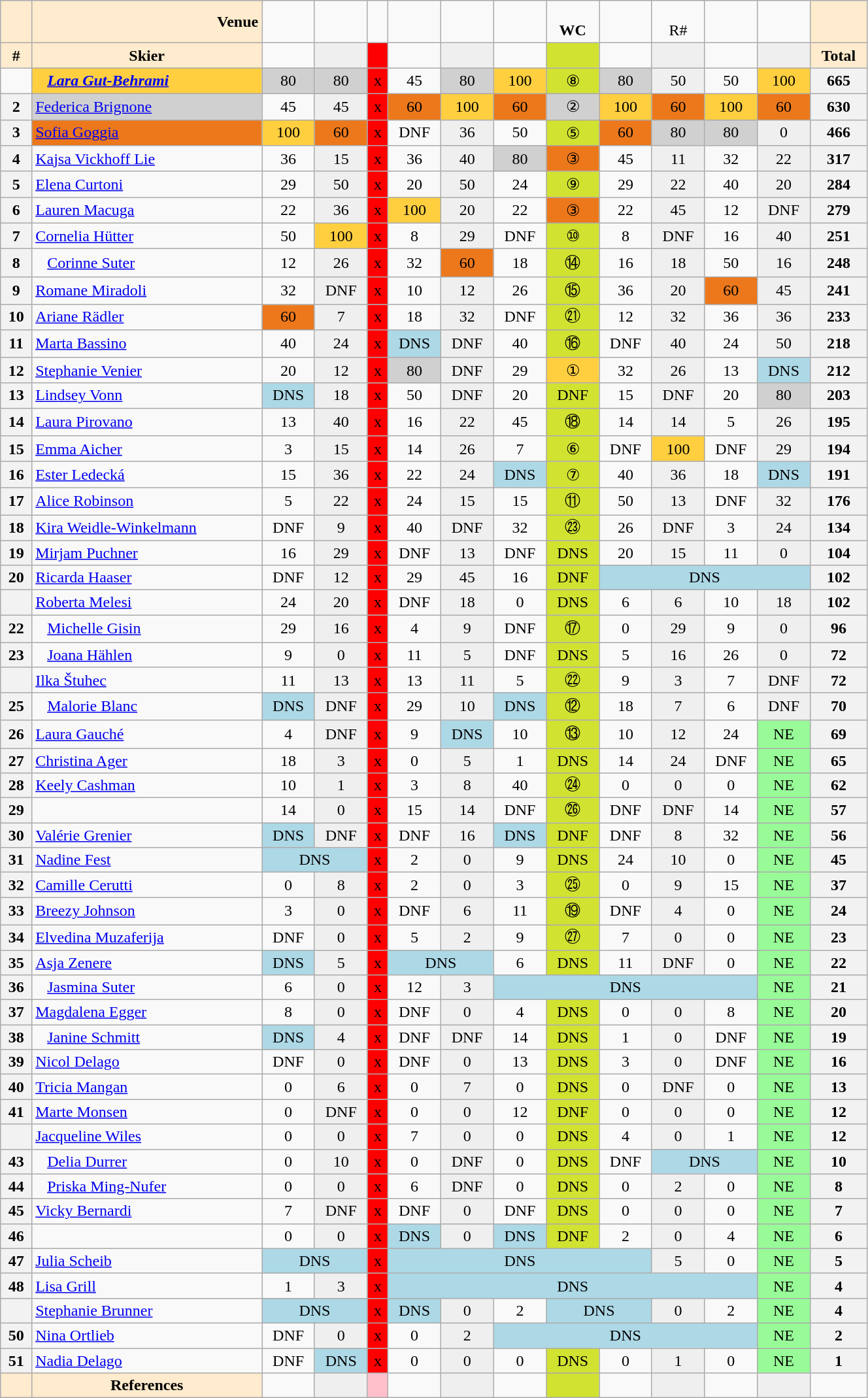<table class="wikitable" width=70% style="font-size:100%; text-align:center;">
<tr>
<td bgcolor=ffebcd></td>
<td align=right bgcolor=ffebcd><strong>Venue</strong></td>
<td></td>
<td></td>
<td></td>
<td></td>
<td></td>
<td></td>
<td><br><strong>WC</strong></td>
<td></td>
<td><br>R#</td>
<td></td>
<td></td>
<td bgcolor=ffebcd></td>
</tr>
<tr>
<td bgcolor=ffebcd><strong>#</strong></td>
<td bgcolor=ffebcd><strong>Skier</strong></td>
<td></td>
<td bgcolor=efefef></td>
<td bgcolor=ff0000></td>
<td></td>
<td bgcolor=efefef></td>
<td></td>
<td bgcolor=d1e231></td>
<td></td>
<td bgcolor=efefef></td>
<td></td>
<td bgcolor=efefef></td>
<td bgcolor=ffebcd><strong>Total</strong></td>
</tr>
<tr>
<td></td>
<td align=left bgcolor=ffcf40>   <strong><em><a href='#'>Lara Gut-Behrami</a></em></strong></td>
<td bgcolor=d0d0d0>80</td>
<td bgcolor=d0d0d0>80</td>
<td bgcolor=ff0000>x</td>
<td>45</td>
<td bgcolor=d0d0d0>80</td>
<td bgcolor=ffcf40>100</td>
<td bgcolor=d1e231>⑧</td>
<td bgcolor=d0d0d0>80</td>
<td bgcolor=efefef>50</td>
<td>50</td>
<td bgcolor=ffcf40>100</td>
<th>665</th>
</tr>
<tr>
<th>2</th>
<td align=left bgcolor=d0d0d0> <a href='#'>Federica Brignone</a></td>
<td>45</td>
<td bgcolor=efefef>45</td>
<td bgcolor=ff0000>x</td>
<td bgcolor=ec781b>60</td>
<td bgcolor=ffcf40>100</td>
<td bgcolor=ec781b>60</td>
<td bgcolor=d0d0d0>②</td>
<td bgcolor=ffcf40>100</td>
<td bgcolor=ec781b>60</td>
<td bgcolor=ffcf40>100</td>
<td bgcolor=ec781b>60</td>
<th>630</th>
</tr>
<tr>
<th>3</th>
<td align=left bgcolor=ec781b> <a href='#'>Sofia Goggia</a></td>
<td bgcolor=ffcf40>100</td>
<td bgcolor=ec781b>60</td>
<td bgcolor=ff0000>x</td>
<td>DNF</td>
<td bgcolor=efefef>36</td>
<td>50</td>
<td bgcolor=d1e231>⑤</td>
<td bgcolor=ec781b>60</td>
<td bgcolor=d0d0d0>80</td>
<td bgcolor=d0d0d0>80</td>
<td bgcolor=efefef>0</td>
<th>466</th>
</tr>
<tr>
<th>4</th>
<td align=left> <a href='#'>Kajsa Vickhoff Lie</a></td>
<td>36</td>
<td bgcolor=efefef>15</td>
<td bgcolor=ff0000>x</td>
<td>36</td>
<td bgcolor=efefef>40</td>
<td bgcolor=d0d0d0>80</td>
<td bgcolor=ec781b>③</td>
<td>45</td>
<td bgcolor=efefef>11</td>
<td>32</td>
<td bgcolor=efefef>22</td>
<th>317</th>
</tr>
<tr>
<th>5</th>
<td align=left> <a href='#'>Elena Curtoni</a></td>
<td>29</td>
<td bgcolor=efefef>50</td>
<td bgcolor=ff0000>x</td>
<td>20</td>
<td bgcolor=efefef>50</td>
<td>24</td>
<td bgcolor=d1e231>⑨</td>
<td>29</td>
<td bgcolor=efefef>22</td>
<td>40</td>
<td bgcolor=efefef>20</td>
<th>284</th>
</tr>
<tr>
<th>6</th>
<td align=left> <a href='#'>Lauren Macuga</a></td>
<td>22</td>
<td bgcolor=efefef>36</td>
<td bgcolor=ff0000>x</td>
<td bgcolor=ffcf40>100</td>
<td bgcolor=efefef>20</td>
<td>22</td>
<td bgcolor=ec781b>③</td>
<td>22</td>
<td bgcolor=efefef>45</td>
<td>12</td>
<td bgcolor=efefef>DNF</td>
<th>279</th>
</tr>
<tr>
<th>7</th>
<td align=left> <a href='#'>Cornelia Hütter</a></td>
<td>50</td>
<td bgcolor=ffcf40>100</td>
<td bgcolor=ff0000>x</td>
<td>8</td>
<td bgcolor=efefef>29</td>
<td>DNF</td>
<td bgcolor=d1e231>⑩</td>
<td>8</td>
<td bgcolor=efefef>DNF</td>
<td>16</td>
<td bgcolor=efefef>40</td>
<th>251</th>
</tr>
<tr>
<th>8</th>
<td align=left>   <a href='#'>Corinne Suter</a></td>
<td>12</td>
<td bgcolor=efefef>26</td>
<td bgcolor=ff0000>x</td>
<td>32</td>
<td bgcolor=ec781b>60</td>
<td>18</td>
<td bgcolor=d1e231>⑭</td>
<td>16</td>
<td bgcolor=efefef>18</td>
<td>50</td>
<td bgcolor=efefef>16</td>
<th>248</th>
</tr>
<tr>
<th>9</th>
<td align=left> <a href='#'>Romane Miradoli</a></td>
<td>32</td>
<td bgcolor=efefef>DNF</td>
<td bgcolor=ff0000>x</td>
<td>10</td>
<td bgcolor=efefef>12</td>
<td>26</td>
<td bgcolor=d1e231>⑮</td>
<td>36</td>
<td bgcolor=efefef>20</td>
<td bgcolor=ec781b>60</td>
<td bgcolor=efefef>45</td>
<th>241</th>
</tr>
<tr>
<th>10</th>
<td align=left> <a href='#'>Ariane Rädler</a></td>
<td bgcolor=ec781b>60</td>
<td bgcolor=efefef>7</td>
<td bgcolor=ff0000>x</td>
<td>18</td>
<td bgcolor=efefef>32</td>
<td>DNF</td>
<td bgcolor=d1e231>㉑</td>
<td>12</td>
<td bgcolor=efefef>32</td>
<td>36</td>
<td bgcolor=efefef>36</td>
<th>233</th>
</tr>
<tr>
<th>11</th>
<td align=left> <a href='#'>Marta Bassino</a></td>
<td>40</td>
<td bgcolor=efefef>24</td>
<td bgcolor=ff0000>x</td>
<td bgcolor=add8e6>DNS</td>
<td bgcolor=efefef>DNF</td>
<td>40</td>
<td bgcolor=d1e231>⑯</td>
<td>DNF</td>
<td bgcolor=efefef>40</td>
<td>24</td>
<td bgcolor=efefef>50</td>
<th>218</th>
</tr>
<tr>
<th>12</th>
<td align=left> <a href='#'>Stephanie Venier</a></td>
<td>20</td>
<td bgcolor=efefef>12</td>
<td bgcolor=ff0000>x</td>
<td bgcolor=d0d0d0>80</td>
<td bgcolor=efefef>DNF</td>
<td>29</td>
<td bgcolor=ffcf40>①</td>
<td>32</td>
<td bgcolor=efefef>26</td>
<td>13</td>
<td bgcolor=add8e6>DNS</td>
<th>212</th>
</tr>
<tr>
<th>13</th>
<td align=left> <a href='#'>Lindsey Vonn</a></td>
<td bgcolor=add8e6>DNS</td>
<td bgcolor=efefef>18</td>
<td bgcolor=ff0000>x</td>
<td>50</td>
<td bgcolor=efefef>DNF</td>
<td>20</td>
<td bgcolor=d1e231>DNF</td>
<td>15</td>
<td bgcolor=efefef>DNF</td>
<td>20</td>
<td bgcolor=d0d0d0>80</td>
<th>203</th>
</tr>
<tr>
<th>14</th>
<td align=left> <a href='#'>Laura Pirovano</a></td>
<td>13</td>
<td bgcolor=efefef>40</td>
<td bgcolor=ff0000>x</td>
<td>16</td>
<td bgcolor=efefef>22</td>
<td>45</td>
<td bgcolor=d1e231>⑱</td>
<td>14</td>
<td bgcolor=efefef>14</td>
<td>5</td>
<td bgcolor=efefef>26</td>
<th>195</th>
</tr>
<tr>
<th>15</th>
<td align=left> <a href='#'>Emma Aicher</a></td>
<td>3</td>
<td bgcolor=efefef>15</td>
<td bgcolor=ff0000>x</td>
<td>14</td>
<td bgcolor=efefef>26</td>
<td>7</td>
<td bgcolor=d1e231>⑥</td>
<td>DNF</td>
<td bgcolor=ffcf40>100</td>
<td>DNF</td>
<td bgcolor=efefef>29</td>
<th>194</th>
</tr>
<tr>
<th>16</th>
<td align=left> <a href='#'>Ester Ledecká</a></td>
<td>15</td>
<td bgcolor=efefef>36</td>
<td bgcolor=ff0000>x</td>
<td>22</td>
<td bgcolor=efefef>24</td>
<td bgcolor=add8e6>DNS</td>
<td bgcolor=d1e231>⑦</td>
<td>40</td>
<td bgcolor=efefef>36</td>
<td>18</td>
<td bgcolor=add8e6>DNS</td>
<th>191</th>
</tr>
<tr>
<th>17</th>
<td align=left> <a href='#'>Alice Robinson</a></td>
<td>5</td>
<td bgcolor=efefef>22</td>
<td bgcolor=ff0000>x</td>
<td>24</td>
<td bgcolor=efefef>15</td>
<td>15</td>
<td bgcolor=d1e231>⑪</td>
<td>50</td>
<td bgcolor=efefef>13</td>
<td>DNF</td>
<td bgcolor=efefef>32</td>
<th>176</th>
</tr>
<tr>
<th>18</th>
<td align=left> <a href='#'>Kira Weidle-Winkelmann</a></td>
<td>DNF</td>
<td bgcolor=efefef>9</td>
<td bgcolor=ff0000>x</td>
<td>40</td>
<td bgcolor=efefef>DNF</td>
<td>32</td>
<td bgcolor=d1e231>㉓</td>
<td>26</td>
<td bgcolor=efefef>DNF</td>
<td>3</td>
<td bgcolor=efefef>24</td>
<th>134</th>
</tr>
<tr>
<th>19</th>
<td align=left> <a href='#'>Mirjam Puchner</a></td>
<td>16</td>
<td bgcolor=efefef>29</td>
<td bgcolor=ff0000>x</td>
<td>DNF</td>
<td bgcolor=efefef>13</td>
<td>DNF</td>
<td bgcolor=d1e231>DNS</td>
<td>20</td>
<td bgcolor=efefef>15</td>
<td>11</td>
<td bgcolor=efefef>0</td>
<th>104</th>
</tr>
<tr>
<th>20</th>
<td align=left> <a href='#'>Ricarda Haaser</a></td>
<td>DNF</td>
<td bgcolor=efefef>12</td>
<td bgcolor=ff0000>x</td>
<td>29</td>
<td bgcolor=efefef>45</td>
<td>16</td>
<td bgcolor=d1e231>DNF</td>
<td colspan=4 bgcolor=add8e6>DNS</td>
<th>102</th>
</tr>
<tr>
<th></th>
<td align=left> <a href='#'>Roberta Melesi</a></td>
<td>24</td>
<td bgcolor=efefef>20</td>
<td bgcolor=ff0000>x</td>
<td>DNF</td>
<td bgcolor=efefef>18</td>
<td>0</td>
<td bgcolor=d1e231>DNS</td>
<td>6</td>
<td bgcolor=efefef>6</td>
<td>10</td>
<td bgcolor=efefef>18</td>
<th>102</th>
</tr>
<tr>
<th>22</th>
<td align=left>   <a href='#'>Michelle Gisin</a></td>
<td>29</td>
<td bgcolor=efefef>16</td>
<td bgcolor=ff0000>x</td>
<td>4</td>
<td bgcolor=efefef>9</td>
<td>DNF</td>
<td bgcolor=d1e231>⑰</td>
<td>0</td>
<td bgcolor=efefef>29</td>
<td>9</td>
<td bgcolor=efefef>0</td>
<th>96</th>
</tr>
<tr>
<th>23</th>
<td align=left>   <a href='#'>Joana Hählen</a></td>
<td>9</td>
<td bgcolor=efefef>0</td>
<td bgcolor=ff0000>x</td>
<td>11</td>
<td bgcolor=efefef>5</td>
<td>DNF</td>
<td bgcolor=d1e231>DNS</td>
<td>5</td>
<td bgcolor=efefef>16</td>
<td>26</td>
<td bgcolor=efefef>0</td>
<th>72</th>
</tr>
<tr>
<th></th>
<td align=left> <a href='#'>Ilka Štuhec</a></td>
<td>11</td>
<td bgcolor=efefef>13</td>
<td bgcolor=ff0000>x</td>
<td>13</td>
<td bgcolor=efefef>11</td>
<td>5</td>
<td bgcolor=d1e231>㉒</td>
<td>9</td>
<td bgcolor=efefef>3</td>
<td>7</td>
<td bgcolor=efefef>DNF</td>
<th>72</th>
</tr>
<tr>
<th>25</th>
<td align=left>   <a href='#'>Malorie Blanc</a></td>
<td bgcolor=add8e6>DNS</td>
<td bgcolor=efefef>DNF</td>
<td bgcolor=ff0000>x</td>
<td>29</td>
<td bgcolor=efefef>10</td>
<td bgcolor=add8e6>DNS</td>
<td bgcolor=d1e231>⑫</td>
<td>18</td>
<td bgcolor=efefef>7</td>
<td>6</td>
<td bgcolor=efefef>DNF</td>
<th>70</th>
</tr>
<tr>
<th>26</th>
<td align=left> <a href='#'>Laura Gauché</a></td>
<td>4</td>
<td bgcolor=efefef>DNF</td>
<td bgcolor=ff0000>x</td>
<td>9</td>
<td bgcolor=add8e6>DNS</td>
<td>10</td>
<td bgcolor=d1e231>⑬</td>
<td>10</td>
<td bgcolor=efefef>12</td>
<td>24</td>
<td bgcolor=98fb98>NE</td>
<th>69</th>
</tr>
<tr>
<th>27</th>
<td align=left> <a href='#'>Christina Ager</a></td>
<td>18</td>
<td bgcolor=efefef>3</td>
<td bgcolor=ff0000>x</td>
<td>0</td>
<td bgcolor=efefef>5</td>
<td>1</td>
<td bgcolor=d1e231>DNS</td>
<td>14</td>
<td bgcolor=efefef>24</td>
<td>DNF</td>
<td bgcolor=98fb98>NE</td>
<th>65</th>
</tr>
<tr>
<th>28</th>
<td align=left> <a href='#'>Keely Cashman</a></td>
<td>10</td>
<td bgcolor=efefef>1</td>
<td bgcolor=ff0000>x</td>
<td>3</td>
<td bgcolor=efefef>8</td>
<td>40</td>
<td bgcolor=d1e231>㉔</td>
<td>0</td>
<td bgcolor=efefef>0</td>
<td>0</td>
<td bgcolor=98fb98>NE</td>
<th>62</th>
</tr>
<tr>
<th>29</th>
<td align=left></td>
<td>14</td>
<td bgcolor=efefef>0</td>
<td bgcolor=ff0000>x</td>
<td>15</td>
<td bgcolor=efefef>14</td>
<td>DNF</td>
<td bgcolor=d1e231>㉖</td>
<td>DNF</td>
<td bgcolor=efefef>DNF</td>
<td>14</td>
<td bgcolor=98fb98>NE</td>
<th>57</th>
</tr>
<tr>
<th>30</th>
<td align=left> <a href='#'>Valérie Grenier</a></td>
<td bgcolor=add8e6>DNS</td>
<td bgcolor=efefef>DNF</td>
<td bgcolor=ff0000>x</td>
<td>DNF</td>
<td bgcolor=efefef>16</td>
<td bgcolor=add8e6>DNS</td>
<td bgcolor=d1e231>DNF</td>
<td>DNF</td>
<td bgcolor=efefef>8</td>
<td>32</td>
<td bgcolor=98fb98>NE</td>
<th>56</th>
</tr>
<tr>
<th>31</th>
<td align=left> <a href='#'>Nadine Fest</a></td>
<td colspan=2 bgcolor=add8e6>DNS</td>
<td bgcolor=ff0000>x</td>
<td>2</td>
<td bgcolor=efefef>0</td>
<td>9</td>
<td bgcolor=d1e231>DNS</td>
<td>24</td>
<td bgcolor=efefef>10</td>
<td>0</td>
<td bgcolor=98fb98>NE</td>
<th>45</th>
</tr>
<tr>
<th>32</th>
<td align=left> <a href='#'>Camille Cerutti</a></td>
<td>0</td>
<td bgcolor=efefef>8</td>
<td bgcolor=ff0000>x</td>
<td>2</td>
<td bgcolor=efefef>0</td>
<td>3</td>
<td bgcolor=d1e231>㉕</td>
<td>0</td>
<td bgcolor=efefef>9</td>
<td>15</td>
<td bgcolor=98fb98>NE</td>
<th>37</th>
</tr>
<tr>
<th>33</th>
<td align=left> <a href='#'>Breezy Johnson</a></td>
<td>3</td>
<td bgcolor=efefef>0</td>
<td bgcolor=ff0000>x</td>
<td>DNF</td>
<td bgcolor=efefef>6</td>
<td>11</td>
<td bgcolor=d1e231>⑲</td>
<td>DNF</td>
<td bgcolor=efefef>4</td>
<td>0</td>
<td bgcolor=98fb98>NE</td>
<th>24</th>
</tr>
<tr>
<th>34</th>
<td align=left> <a href='#'>Elvedina Muzaferija</a></td>
<td>DNF</td>
<td bgcolor=efefef>0</td>
<td bgcolor=ff0000>x</td>
<td>5</td>
<td bgcolor=efefef>2</td>
<td>9</td>
<td bgcolor=d1e231>㉗</td>
<td>7</td>
<td bgcolor=efefef>0</td>
<td>0</td>
<td bgcolor=98fb98>NE</td>
<th>23</th>
</tr>
<tr>
<th>35</th>
<td align=left> <a href='#'>Asja Zenere</a></td>
<td bgcolor=add8e6>DNS</td>
<td bgcolor=efefef>5</td>
<td bgcolor=ff0000>x</td>
<td colspan=2 bgcolor=add8e6>DNS</td>
<td>6</td>
<td bgcolor=d1e231>DNS</td>
<td>11</td>
<td bgcolor=efefef>DNF</td>
<td>0</td>
<td bgcolor=98fb98>NE</td>
<th>22</th>
</tr>
<tr>
<th>36</th>
<td align=left>   <a href='#'>Jasmina Suter</a></td>
<td>6</td>
<td bgcolor=efefef>0</td>
<td bgcolor=ff0000>x</td>
<td>12</td>
<td bgcolor=efefef>3</td>
<td colspan=5 bgcolor=add8e6>DNS</td>
<td bgcolor=98fb98>NE</td>
<th>21</th>
</tr>
<tr>
<th>37</th>
<td align=left> <a href='#'>Magdalena Egger</a></td>
<td>8</td>
<td bgcolor=efefef>0</td>
<td bgcolor=ff0000>x</td>
<td>DNF</td>
<td bgcolor=efefef>0</td>
<td>4</td>
<td bgcolor=d1e231>DNS</td>
<td>0</td>
<td bgcolor=efefef>0</td>
<td>8</td>
<td bgcolor=98fb98>NE</td>
<th>20</th>
</tr>
<tr>
<th>38</th>
<td align=left>   <a href='#'>Janine Schmitt</a></td>
<td bgcolor=add8e6>DNS</td>
<td bgcolor=efefef>4</td>
<td bgcolor=ff0000>x</td>
<td>DNF</td>
<td bgcolor=efefef>DNF</td>
<td>14</td>
<td bgcolor=d1e231>DNS</td>
<td>1</td>
<td bgcolor=efefef>0</td>
<td>DNF</td>
<td bgcolor=98fb98>NE</td>
<th>19</th>
</tr>
<tr>
<th>39</th>
<td align=left> <a href='#'>Nicol Delago</a></td>
<td>DNF</td>
<td bgcolor=efefef>0</td>
<td bgcolor=ff0000>x</td>
<td>DNF</td>
<td bgcolor=efefef>0</td>
<td>13</td>
<td bgcolor=d1e231>DNS</td>
<td>3</td>
<td bgcolor=efefef>0</td>
<td>DNF</td>
<td bgcolor=98fb98>NE</td>
<th>16</th>
</tr>
<tr>
<th>40</th>
<td align=left> <a href='#'>Tricia Mangan</a></td>
<td>0</td>
<td bgcolor=efefef>6</td>
<td bgcolor=ff0000>x</td>
<td>0</td>
<td bgcolor=efefef>7</td>
<td>0</td>
<td bgcolor=d1e231>DNS</td>
<td>0</td>
<td bgcolor=efefef>DNF</td>
<td>0</td>
<td bgcolor=98fb98>NE</td>
<th>13</th>
</tr>
<tr>
<th>41</th>
<td align=left> <a href='#'>Marte Monsen</a></td>
<td>0</td>
<td bgcolor=efefef>DNF</td>
<td bgcolor=ff0000>x</td>
<td>0</td>
<td bgcolor=efefef>0</td>
<td>12</td>
<td bgcolor=d1e231>DNF</td>
<td>0</td>
<td bgcolor=efefef>0</td>
<td>0</td>
<td bgcolor=98fb98>NE</td>
<th>12</th>
</tr>
<tr>
<th></th>
<td align=left> <a href='#'>Jacqueline Wiles</a></td>
<td>0</td>
<td bgcolor=efefef>0</td>
<td bgcolor=ff0000>x</td>
<td>7</td>
<td bgcolor=efefef>0</td>
<td>0</td>
<td bgcolor=d1e231>DNS</td>
<td>4</td>
<td bgcolor=efefef>0</td>
<td>1</td>
<td bgcolor=98fb98>NE</td>
<th>12</th>
</tr>
<tr>
<th>43</th>
<td align=left>   <a href='#'>Delia Durrer</a></td>
<td>0</td>
<td bgcolor=efefef>10</td>
<td bgcolor=ff0000>x</td>
<td>0</td>
<td bgcolor=efefef>DNF</td>
<td>0</td>
<td bgcolor=d1e231>DNS</td>
<td>DNF</td>
<td colspan=2 bgcolor=add8e6>DNS</td>
<td bgcolor=98fb98>NE</td>
<th>10</th>
</tr>
<tr>
<th>44</th>
<td align=left>   <a href='#'>Priska Ming-Nufer</a></td>
<td>0</td>
<td bgcolor=efefef>0</td>
<td bgcolor=ff0000>x</td>
<td>6</td>
<td bgcolor=efefef>DNF</td>
<td>0</td>
<td bgcolor=d1e231>DNS</td>
<td>0</td>
<td bgcolor=efefef>2</td>
<td>0</td>
<td bgcolor=98fb98>NE</td>
<th>8</th>
</tr>
<tr>
<th>45</th>
<td align=left> <a href='#'>Vicky Bernardi</a></td>
<td>7</td>
<td bgcolor=efefef>DNF</td>
<td bgcolor=ff0000>x</td>
<td>DNF</td>
<td bgcolor=efefef>0</td>
<td>DNF</td>
<td bgcolor=d1e231>DNS</td>
<td>0</td>
<td bgcolor=efefef>0</td>
<td>0</td>
<td bgcolor=98fb98>NE</td>
<th>7</th>
</tr>
<tr>
<th>46</th>
<td align=left></td>
<td>0</td>
<td bgcolor=efefef>0</td>
<td bgcolor=ff0000>x</td>
<td bgcolor=add8e6>DNS</td>
<td bgcolor=efefef>0</td>
<td bgcolor=add8e6>DNS</td>
<td bgcolor=d1e231>DNF</td>
<td>2</td>
<td bgcolor=efefef>0</td>
<td>4</td>
<td bgcolor=98fb98>NE</td>
<th>6</th>
</tr>
<tr>
<th>47</th>
<td align=left> <a href='#'>Julia Scheib</a></td>
<td colspan=2 bgcolor=add8e6>DNS</td>
<td bgcolor=ff0000>x</td>
<td colspan=5 bgcolor=add8e6>DNS</td>
<td bgcolor=efefef>5</td>
<td>0</td>
<td bgcolor=98fb98>NE</td>
<th>5</th>
</tr>
<tr>
<th>48</th>
<td align=left> <a href='#'>Lisa Grill</a></td>
<td>1</td>
<td bgcolor=efefef>3</td>
<td bgcolor=ff0000>x</td>
<td colspan=7 bgcolor=add8e6>DNS</td>
<td bgcolor=98fb98>NE</td>
<th>4</th>
</tr>
<tr>
<th></th>
<td align=left> <a href='#'>Stephanie Brunner</a></td>
<td colspan=2 bgcolor=add8e6>DNS</td>
<td bgcolor=ff0000>x</td>
<td bgcolor=add8e6>DNS</td>
<td bgcolor=efefef>0</td>
<td>2</td>
<td colspan=2 bgcolor=add8e6>DNS</td>
<td bgcolor=efefef>0</td>
<td>2</td>
<td bgcolor=98fb98>NE</td>
<th>4</th>
</tr>
<tr>
<th>50</th>
<td align=left> <a href='#'>Nina Ortlieb</a></td>
<td>DNF</td>
<td bgcolor=efefef>0</td>
<td bgcolor=ff0000>x</td>
<td>0</td>
<td bgcolor=efefef>2</td>
<td colspan=5 bgcolor=add8e6>DNS</td>
<td bgcolor=98fb98>NE</td>
<th>2</th>
</tr>
<tr>
<th>51</th>
<td align=left> <a href='#'>Nadia Delago</a></td>
<td>DNF</td>
<td bgcolor=add8e6>DNS</td>
<td bgcolor=ff0000>x</td>
<td>0</td>
<td bgcolor=efefef>0</td>
<td>0</td>
<td bgcolor=d1e231>DNS</td>
<td>0</td>
<td bgcolor=efefef>1</td>
<td>0</td>
<td bgcolor=98fb98>NE</td>
<th>1</th>
</tr>
<tr>
<td bgcolor=ffebcd></td>
<td bgcolor=ffebcd><strong>References</strong></td>
<td></td>
<td bgcolor=efefef></td>
<td bgcolor=pink></td>
<td></td>
<td bgcolor=efefef></td>
<td></td>
<td bgcolor=d1e231></td>
<td></td>
<td bgcolor=efefef></td>
<td></td>
<td bgcolor=efefef></td>
</tr>
</table>
